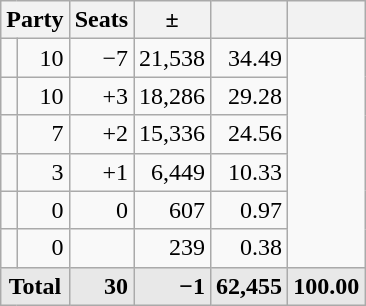<table class=wikitable>
<tr>
<th colspan=2 align=center>Party</th>
<th>Seats</th>
<th>±</th>
<th></th>
<th></th>
</tr>
<tr>
<td></td>
<td align=right>10</td>
<td align=right>−7</td>
<td align=right>21,538</td>
<td align=right>34.49</td>
</tr>
<tr>
<td></td>
<td align=right>10</td>
<td align=right>+3</td>
<td align=right>18,286</td>
<td align=right>29.28</td>
</tr>
<tr>
<td></td>
<td align=right>7</td>
<td align=right>+2</td>
<td align=right>15,336</td>
<td align=right>24.56</td>
</tr>
<tr>
<td></td>
<td align=right>3</td>
<td align=right>+1</td>
<td align=right>6,449</td>
<td align=right>10.33</td>
</tr>
<tr>
<td></td>
<td align=right>0</td>
<td align=right>0</td>
<td align=right>607</td>
<td align=right>0.97</td>
</tr>
<tr>
<td></td>
<td align=right>0</td>
<td align=right></td>
<td align=right>239</td>
<td align=right>0.38</td>
</tr>
<tr style="font-weight:bold; background:rgb(232,232,232);">
<td colspan=2 align=center>Total</td>
<td align=right>30</td>
<td align=right>−1</td>
<td align=right>62,455</td>
<td align=center>100.00</td>
</tr>
</table>
